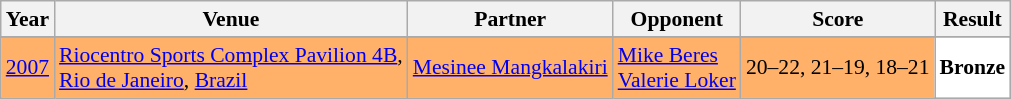<table class="sortable wikitable" style="font-size: 90%;">
<tr>
<th>Year</th>
<th>Venue</th>
<th>Partner</th>
<th>Opponent</th>
<th>Score</th>
<th>Result</th>
</tr>
<tr>
</tr>
<tr style="background:#FFB069">
<td align="center"><a href='#'>2007</a></td>
<td align="left"><a href='#'>Riocentro Sports Complex Pavilion 4B</a>,<br><a href='#'>Rio de Janeiro</a>, <a href='#'>Brazil</a></td>
<td align="left"> <a href='#'>Mesinee Mangkalakiri</a></td>
<td align="left"> <a href='#'>Mike Beres</a><br> <a href='#'>Valerie Loker</a></td>
<td align="left">20–22, 21–19, 18–21</td>
<td style="text-align:left; background:white"> <strong>Bronze</strong></td>
</tr>
</table>
